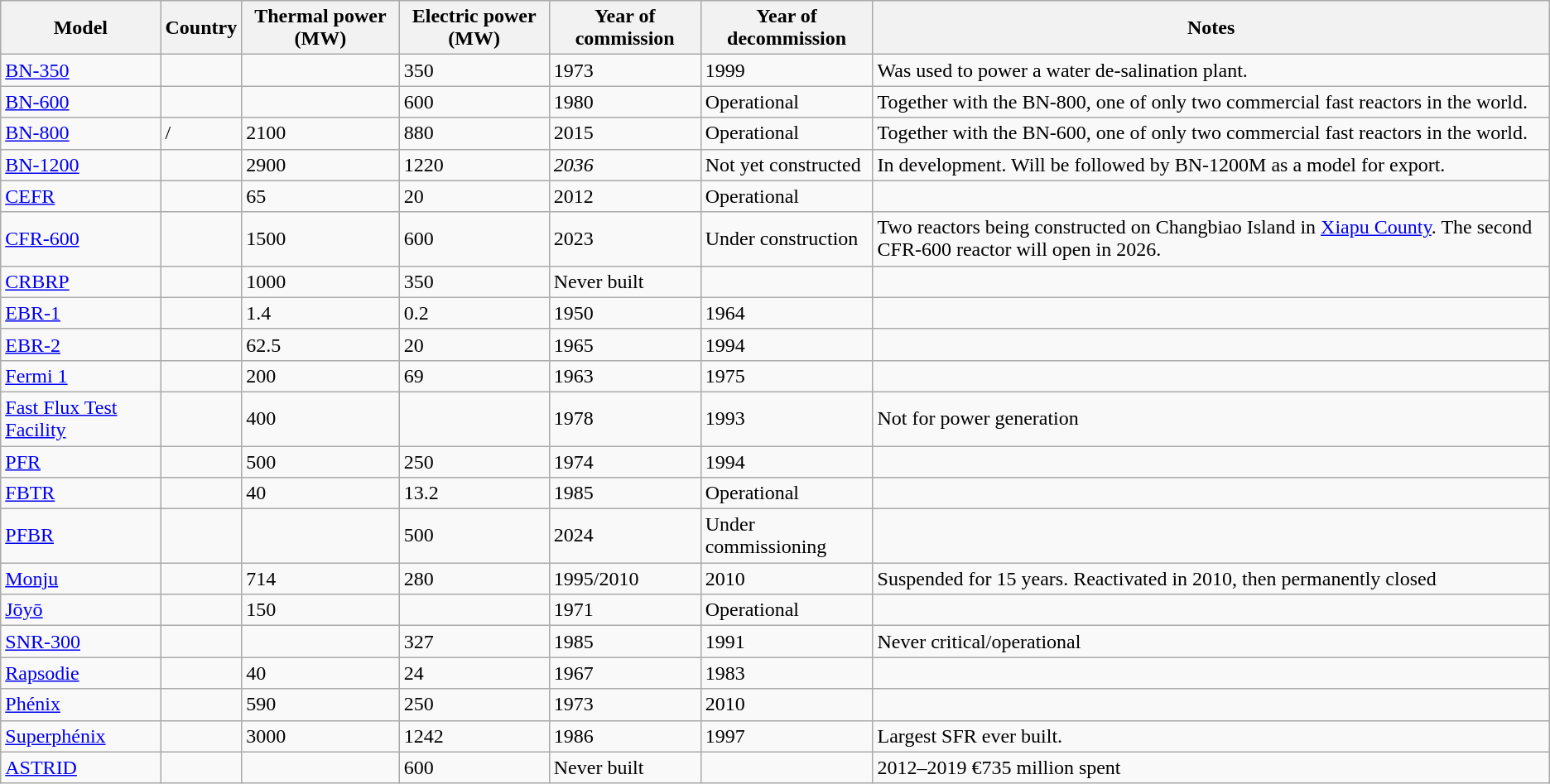<table class="wikitable sortable">
<tr>
<th>Model</th>
<th>Country</th>
<th>Thermal power (MW)</th>
<th>Electric power (MW)</th>
<th>Year of commission</th>
<th>Year of decommission</th>
<th>Notes</th>
</tr>
<tr>
<td><a href='#'>BN-350</a></td>
<td></td>
<td></td>
<td>350</td>
<td>1973</td>
<td>1999</td>
<td>Was used to power a water de-salination plant.</td>
</tr>
<tr>
<td><a href='#'>BN-600</a></td>
<td></td>
<td></td>
<td>600</td>
<td>1980</td>
<td>Operational</td>
<td>Together with the BN-800, one of only two commercial fast reactors in the world.</td>
</tr>
<tr>
<td><a href='#'>BN-800</a></td>
<td>/</td>
<td>2100</td>
<td>880</td>
<td>2015</td>
<td>Operational</td>
<td>Together with the BN-600, one of only two commercial fast reactors in the world.</td>
</tr>
<tr>
<td><a href='#'>BN-1200</a></td>
<td></td>
<td>2900</td>
<td>1220</td>
<td><em>2036</em></td>
<td>Not yet constructed</td>
<td>In development. Will be followed by BN-1200M as a model for export.</td>
</tr>
<tr>
<td><a href='#'>CEFR</a></td>
<td></td>
<td>65</td>
<td>20</td>
<td>2012</td>
<td>Operational</td>
<td></td>
</tr>
<tr>
<td><a href='#'>CFR-600</a></td>
<td></td>
<td>1500</td>
<td>600</td>
<td>2023</td>
<td>Under construction</td>
<td>Two reactors being constructed on Changbiao Island in <a href='#'>Xiapu County</a>. The second CFR-600 reactor will open in 2026.</td>
</tr>
<tr>
<td><a href='#'>CRBRP</a></td>
<td></td>
<td>1000</td>
<td>350</td>
<td>Never built</td>
<td></td>
<td></td>
</tr>
<tr>
<td><a href='#'>EBR-1</a></td>
<td></td>
<td>1.4</td>
<td>0.2</td>
<td>1950</td>
<td>1964</td>
<td></td>
</tr>
<tr>
<td><a href='#'>EBR-2</a></td>
<td></td>
<td>62.5</td>
<td>20</td>
<td>1965</td>
<td>1994</td>
<td></td>
</tr>
<tr>
<td><a href='#'>Fermi 1</a></td>
<td></td>
<td>200</td>
<td>69</td>
<td>1963</td>
<td>1975</td>
<td></td>
</tr>
<tr>
<td><a href='#'>Fast Flux Test Facility</a></td>
<td></td>
<td>400</td>
<td></td>
<td>1978</td>
<td>1993</td>
<td>Not for power generation</td>
</tr>
<tr>
<td><a href='#'>PFR</a></td>
<td></td>
<td>500</td>
<td>250</td>
<td>1974</td>
<td>1994</td>
<td></td>
</tr>
<tr>
<td><a href='#'>FBTR</a></td>
<td></td>
<td>40</td>
<td>13.2</td>
<td>1985</td>
<td>Operational</td>
<td></td>
</tr>
<tr>
<td><a href='#'>PFBR</a></td>
<td></td>
<td></td>
<td>500</td>
<td>2024</td>
<td>Under commissioning</td>
<td></td>
</tr>
<tr>
<td><a href='#'>Monju</a></td>
<td></td>
<td>714</td>
<td>280</td>
<td>1995/2010</td>
<td>2010</td>
<td>Suspended for 15 years. Reactivated in 2010, then permanently closed</td>
</tr>
<tr>
<td><a href='#'>Jōyō</a></td>
<td></td>
<td>150</td>
<td></td>
<td>1971</td>
<td>Operational</td>
<td></td>
</tr>
<tr>
<td><a href='#'>SNR-300</a></td>
<td></td>
<td></td>
<td>327</td>
<td>1985</td>
<td>1991</td>
<td>Never critical/operational</td>
</tr>
<tr>
<td><a href='#'>Rapsodie</a></td>
<td></td>
<td>40</td>
<td>24</td>
<td>1967</td>
<td>1983</td>
<td></td>
</tr>
<tr>
<td><a href='#'>Phénix</a></td>
<td></td>
<td>590</td>
<td>250</td>
<td>1973</td>
<td>2010</td>
<td></td>
</tr>
<tr>
<td><a href='#'>Superphénix</a></td>
<td></td>
<td>3000</td>
<td>1242</td>
<td>1986</td>
<td>1997</td>
<td>Largest SFR ever built.</td>
</tr>
<tr>
<td><a href='#'>ASTRID</a></td>
<td></td>
<td></td>
<td>600</td>
<td>Never built</td>
<td></td>
<td>2012–2019 €735 million spent</td>
</tr>
</table>
